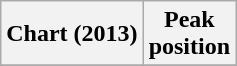<table class="wikitable plainrowheaders" style="text-align:center;">
<tr>
<th>Chart (2013)</th>
<th>Peak<br>position</th>
</tr>
<tr>
</tr>
</table>
